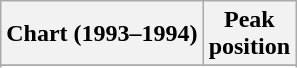<table class="wikitable sortable">
<tr>
<th align="left">Chart (1993–1994)</th>
<th align="center">Peak<br>position</th>
</tr>
<tr>
</tr>
<tr>
</tr>
<tr>
</tr>
</table>
